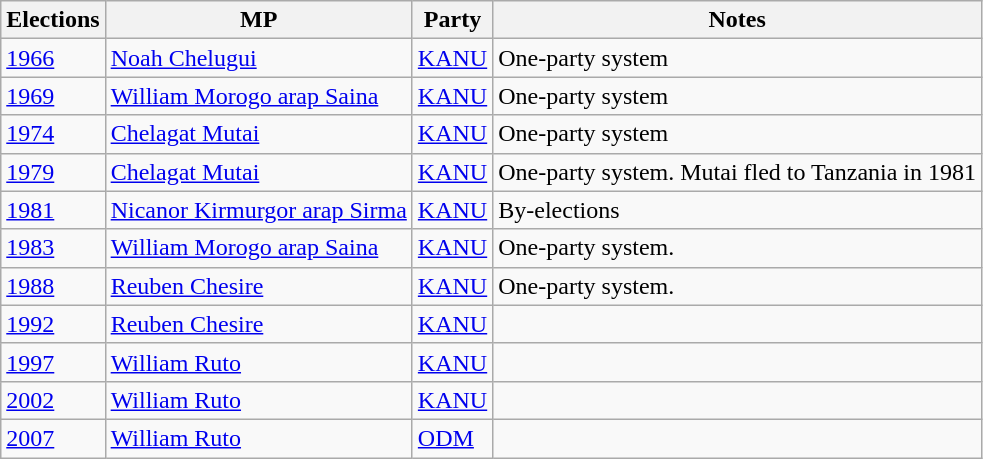<table class="wikitable">
<tr>
<th>Elections</th>
<th>MP </th>
<th>Party</th>
<th>Notes</th>
</tr>
<tr>
<td><a href='#'>1966</a></td>
<td><a href='#'>Noah Chelugui</a></td>
<td><a href='#'>KANU</a></td>
<td>One-party system</td>
</tr>
<tr>
<td><a href='#'>1969</a></td>
<td><a href='#'>William Morogo arap Saina</a></td>
<td><a href='#'>KANU</a></td>
<td>One-party system</td>
</tr>
<tr>
<td><a href='#'>1974</a></td>
<td><a href='#'>Chelagat Mutai</a></td>
<td><a href='#'>KANU</a></td>
<td>One-party system</td>
</tr>
<tr>
<td><a href='#'>1979</a></td>
<td><a href='#'>Chelagat Mutai</a></td>
<td><a href='#'>KANU</a></td>
<td>One-party system. Mutai fled to Tanzania in 1981 </td>
</tr>
<tr>
<td><a href='#'>1981</a></td>
<td><a href='#'>Nicanor Kirmurgor arap Sirma</a></td>
<td><a href='#'>KANU</a></td>
<td>By-elections</td>
</tr>
<tr>
<td><a href='#'>1983</a></td>
<td><a href='#'>William Morogo arap Saina</a></td>
<td><a href='#'>KANU</a></td>
<td>One-party system.</td>
</tr>
<tr>
<td><a href='#'>1988</a></td>
<td><a href='#'>Reuben Chesire</a></td>
<td><a href='#'>KANU</a></td>
<td>One-party system.</td>
</tr>
<tr>
<td><a href='#'>1992</a></td>
<td><a href='#'>Reuben Chesire</a></td>
<td><a href='#'>KANU</a></td>
<td></td>
</tr>
<tr>
<td><a href='#'>1997</a></td>
<td><a href='#'>William Ruto</a></td>
<td><a href='#'>KANU</a></td>
<td></td>
</tr>
<tr>
<td><a href='#'>2002</a></td>
<td><a href='#'>William Ruto</a></td>
<td><a href='#'>KANU</a></td>
<td></td>
</tr>
<tr>
<td><a href='#'>2007</a></td>
<td><a href='#'>William Ruto</a></td>
<td><a href='#'>ODM</a></td>
<td></td>
</tr>
</table>
